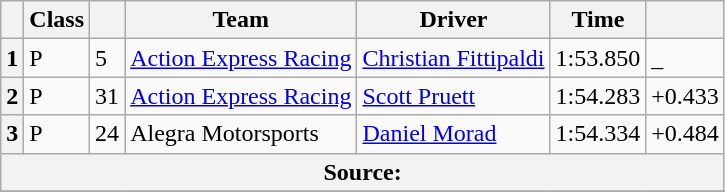<table class="wikitable">
<tr>
<th scope="col"></th>
<th scope="col">Class</th>
<th scope="col"></th>
<th scope="col">Team</th>
<th scope="col">Driver</th>
<th scope="col">Time</th>
<th scope="col"></th>
</tr>
<tr>
<th scope="row">1</th>
<td>P</td>
<td>5</td>
<td><a href='#'>Action Express Racing</a></td>
<td><a href='#'>Christian Fittipaldi</a></td>
<td>1:53.850</td>
<td>_</td>
</tr>
<tr>
<th scope="row">2</th>
<td>P</td>
<td>31</td>
<td><a href='#'>Action Express Racing</a></td>
<td><a href='#'>Scott Pruett</a></td>
<td>1:54.283</td>
<td>+0.433</td>
</tr>
<tr>
<th scope="row">3</th>
<td>P</td>
<td>24</td>
<td>Alegra Motorsports</td>
<td><a href='#'>Daniel Morad</a></td>
<td>1:54.334</td>
<td>+0.484</td>
</tr>
<tr>
<th colspan="7">Source:</th>
</tr>
<tr>
</tr>
</table>
